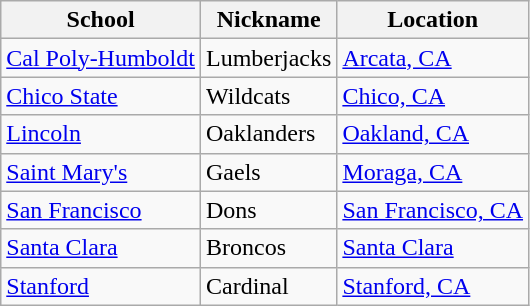<table class="wikitable sortable">
<tr>
<th>School</th>
<th>Nickname</th>
<th>Location</th>
</tr>
<tr>
<td><a href='#'>Cal Poly-Humboldt</a></td>
<td>Lumberjacks</td>
<td><a href='#'>Arcata, CA</a></td>
</tr>
<tr>
<td><a href='#'>Chico State</a></td>
<td>Wildcats</td>
<td><a href='#'>Chico, CA</a></td>
</tr>
<tr>
<td><a href='#'>Lincoln</a></td>
<td>Oaklanders</td>
<td><a href='#'>Oakland, CA</a></td>
</tr>
<tr>
<td><a href='#'>Saint Mary's</a></td>
<td>Gaels</td>
<td><a href='#'>Moraga, CA</a></td>
</tr>
<tr>
<td><a href='#'>San Francisco</a></td>
<td>Dons</td>
<td><a href='#'>San Francisco, CA</a></td>
</tr>
<tr>
<td><a href='#'>Santa Clara</a></td>
<td>Broncos</td>
<td><a href='#'>Santa Clara</a></td>
</tr>
<tr>
<td><a href='#'>Stanford</a></td>
<td>Cardinal</td>
<td><a href='#'>Stanford, CA</a></td>
</tr>
</table>
